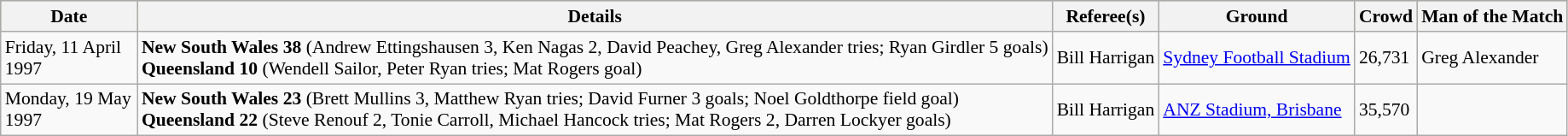<table class="wikitable sortable" style="font-size:90%">
<tr style="background:#bdb76b;">
<th width=100>Date</th>
<th>Details</th>
<th>Referee(s)</th>
<th>Ground</th>
<th>Crowd</th>
<th>Man of the Match</th>
</tr>
<tr>
<td>Friday, 11 April 1997</td>
<td><strong>New South Wales 38</strong> (Andrew Ettingshausen 3, Ken Nagas 2, David Peachey, Greg Alexander tries; Ryan Girdler 5 goals) <br> <strong>Queensland 10</strong> (Wendell Sailor, Peter Ryan tries; Mat Rogers goal)</td>
<td>Bill Harrigan</td>
<td><a href='#'>Sydney Football Stadium</a></td>
<td>26,731</td>
<td>Greg Alexander</td>
</tr>
<tr>
<td>Monday, 19 May 1997</td>
<td><strong>New South Wales 23</strong> (Brett Mullins 3, Matthew Ryan tries; David Furner 3 goals; Noel Goldthorpe field goal) <br> <strong>Queensland 22</strong> (Steve Renouf 2, Tonie Carroll, Michael Hancock tries; Mat Rogers 2, Darren Lockyer goals)</td>
<td>Bill Harrigan</td>
<td><a href='#'>ANZ Stadium, Brisbane</a></td>
<td>35,570</td>
<td></td>
</tr>
</table>
